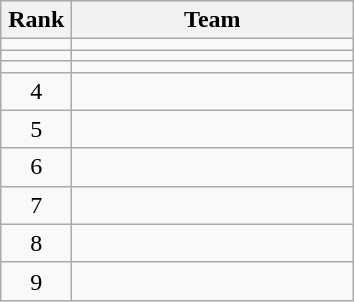<table class="wikitable" style="text-align: center;">
<tr>
<th width=40>Rank</th>
<th width=180>Team</th>
</tr>
<tr align=center>
<td></td>
<td style="text-align:left;"></td>
</tr>
<tr align=center>
<td></td>
<td style="text-align:left;"></td>
</tr>
<tr align=center>
<td></td>
<td style="text-align:left;"></td>
</tr>
<tr align=center>
<td>4</td>
<td style="text-align:left;"></td>
</tr>
<tr align=center>
<td>5</td>
<td style="text-align:left;"></td>
</tr>
<tr align=center>
<td>6</td>
<td style="text-align:left;"></td>
</tr>
<tr align=center>
<td>7</td>
<td style="text-align:left;"></td>
</tr>
<tr align=center>
<td>8</td>
<td style="text-align:left;"></td>
</tr>
<tr align=center>
<td>9</td>
<td style="text-align:left;"></td>
</tr>
</table>
